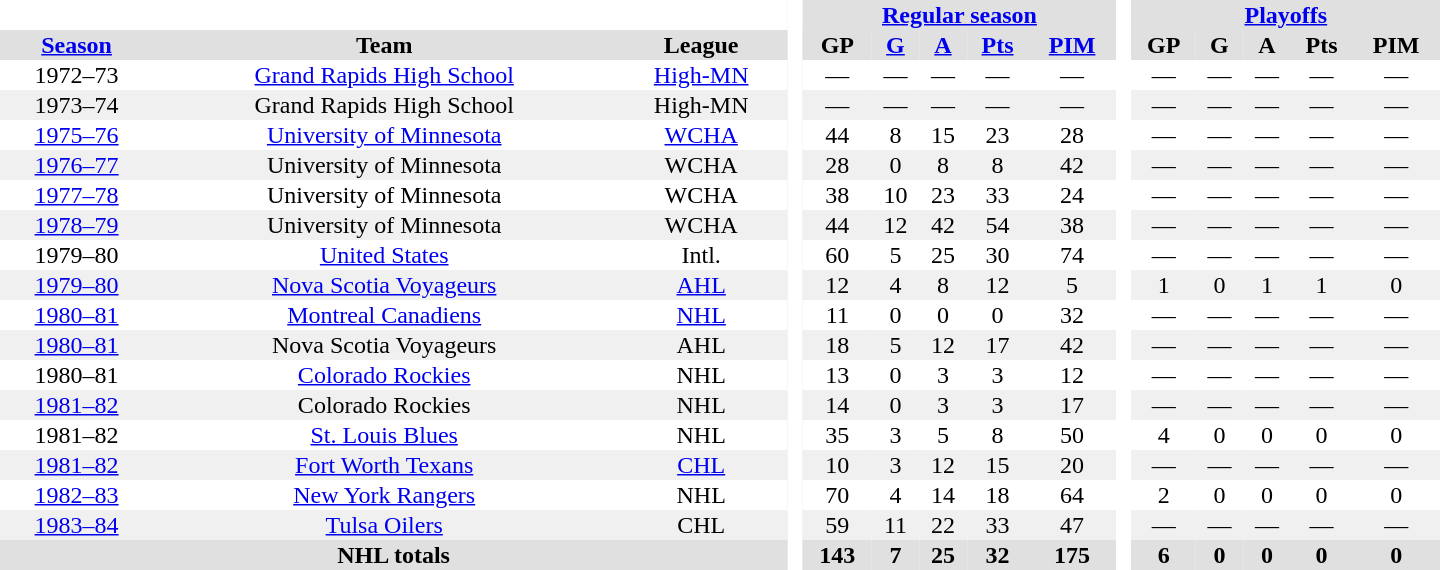<table border="0" cellpadding="1" cellspacing="0" style="text-align:center; width:60em">
<tr bgcolor="#e0e0e0">
<th colspan="3" bgcolor="#ffffff"> </th>
<th rowspan="99" bgcolor="#ffffff"> </th>
<th colspan="5"><a href='#'>Regular season</a></th>
<th rowspan="99" bgcolor="#ffffff"> </th>
<th colspan="5"><a href='#'>Playoffs</a></th>
</tr>
<tr bgcolor="#e0e0e0">
<th><a href='#'>Season</a></th>
<th>Team</th>
<th>League</th>
<th>GP</th>
<th><a href='#'>G</a></th>
<th><a href='#'>A</a></th>
<th><a href='#'>Pts</a></th>
<th><a href='#'>PIM</a></th>
<th>GP</th>
<th>G</th>
<th>A</th>
<th>Pts</th>
<th>PIM</th>
</tr>
<tr>
<td>1972–73</td>
<td><a href='#'>Grand Rapids High School</a></td>
<td><a href='#'>High-MN</a></td>
<td>—</td>
<td>—</td>
<td>—</td>
<td>—</td>
<td>—</td>
<td>—</td>
<td>—</td>
<td>—</td>
<td>—</td>
<td>—</td>
</tr>
<tr bgcolor="#f0f0f0">
<td>1973–74</td>
<td>Grand Rapids High School</td>
<td>High-MN</td>
<td>—</td>
<td>—</td>
<td>—</td>
<td>—</td>
<td>—</td>
<td>—</td>
<td>—</td>
<td>—</td>
<td>—</td>
<td>—</td>
</tr>
<tr>
<td><a href='#'>1975–76</a></td>
<td><a href='#'>University of Minnesota</a></td>
<td><a href='#'>WCHA</a></td>
<td>44</td>
<td>8</td>
<td>15</td>
<td>23</td>
<td>28</td>
<td>—</td>
<td>—</td>
<td>—</td>
<td>—</td>
<td>—</td>
</tr>
<tr bgcolor="#f0f0f0">
<td><a href='#'>1976–77</a></td>
<td>University of Minnesota</td>
<td>WCHA</td>
<td>28</td>
<td>0</td>
<td>8</td>
<td>8</td>
<td>42</td>
<td>—</td>
<td>—</td>
<td>—</td>
<td>—</td>
<td>—</td>
</tr>
<tr>
<td><a href='#'>1977–78</a></td>
<td>University of Minnesota</td>
<td>WCHA</td>
<td>38</td>
<td>10</td>
<td>23</td>
<td>33</td>
<td>24</td>
<td>—</td>
<td>—</td>
<td>—</td>
<td>—</td>
<td>—</td>
</tr>
<tr bgcolor="#f0f0f0">
<td><a href='#'>1978–79</a></td>
<td>University of Minnesota</td>
<td>WCHA</td>
<td>44</td>
<td>12</td>
<td>42</td>
<td>54</td>
<td>38</td>
<td>—</td>
<td>—</td>
<td>—</td>
<td>—</td>
<td>—</td>
</tr>
<tr>
<td>1979–80</td>
<td><a href='#'>United States</a></td>
<td>Intl.</td>
<td>60</td>
<td>5</td>
<td>25</td>
<td>30</td>
<td>74</td>
<td>—</td>
<td>—</td>
<td>—</td>
<td>—</td>
<td>—</td>
</tr>
<tr bgcolor="#f0f0f0">
<td><a href='#'>1979–80</a></td>
<td><a href='#'>Nova Scotia Voyageurs</a></td>
<td><a href='#'>AHL</a></td>
<td>12</td>
<td>4</td>
<td>8</td>
<td>12</td>
<td>5</td>
<td>1</td>
<td>0</td>
<td>1</td>
<td>1</td>
<td>0</td>
</tr>
<tr>
<td><a href='#'>1980–81</a></td>
<td><a href='#'>Montreal Canadiens</a></td>
<td><a href='#'>NHL</a></td>
<td>11</td>
<td>0</td>
<td>0</td>
<td>0</td>
<td>32</td>
<td>—</td>
<td>—</td>
<td>—</td>
<td>—</td>
<td>—</td>
</tr>
<tr bgcolor="#f0f0f0">
<td><a href='#'>1980–81</a></td>
<td>Nova Scotia Voyageurs</td>
<td>AHL</td>
<td>18</td>
<td>5</td>
<td>12</td>
<td>17</td>
<td>42</td>
<td>—</td>
<td>—</td>
<td>—</td>
<td>—</td>
<td>—</td>
</tr>
<tr>
<td>1980–81</td>
<td><a href='#'>Colorado Rockies</a></td>
<td>NHL</td>
<td>13</td>
<td>0</td>
<td>3</td>
<td>3</td>
<td>12</td>
<td>—</td>
<td>—</td>
<td>—</td>
<td>—</td>
<td>—</td>
</tr>
<tr bgcolor="#f0f0f0">
<td><a href='#'>1981–82</a></td>
<td>Colorado Rockies</td>
<td>NHL</td>
<td>14</td>
<td>0</td>
<td>3</td>
<td>3</td>
<td>17</td>
<td>—</td>
<td>—</td>
<td>—</td>
<td>—</td>
<td>—</td>
</tr>
<tr>
<td>1981–82</td>
<td><a href='#'>St. Louis Blues</a></td>
<td>NHL</td>
<td>35</td>
<td>3</td>
<td>5</td>
<td>8</td>
<td>50</td>
<td>4</td>
<td>0</td>
<td>0</td>
<td>0</td>
<td>0</td>
</tr>
<tr bgcolor="#f0f0f0">
<td><a href='#'>1981–82</a></td>
<td><a href='#'>Fort Worth Texans</a></td>
<td><a href='#'>CHL</a></td>
<td>10</td>
<td>3</td>
<td>12</td>
<td>15</td>
<td>20</td>
<td>—</td>
<td>—</td>
<td>—</td>
<td>—</td>
<td>—</td>
</tr>
<tr>
<td><a href='#'>1982–83</a></td>
<td><a href='#'>New York Rangers</a></td>
<td>NHL</td>
<td>70</td>
<td>4</td>
<td>14</td>
<td>18</td>
<td>64</td>
<td>2</td>
<td>0</td>
<td>0</td>
<td>0</td>
<td>0</td>
</tr>
<tr bgcolor="#f0f0f0">
<td><a href='#'>1983–84</a></td>
<td><a href='#'>Tulsa Oilers</a></td>
<td>CHL</td>
<td>59</td>
<td>11</td>
<td>22</td>
<td>33</td>
<td>47</td>
<td>—</td>
<td>—</td>
<td>—</td>
<td>—</td>
<td>—</td>
</tr>
<tr bgcolor="#e0e0e0">
<th colspan="3">NHL totals</th>
<th>143</th>
<th>7</th>
<th>25</th>
<th>32</th>
<th>175</th>
<th>6</th>
<th>0</th>
<th>0</th>
<th>0</th>
<th>0</th>
</tr>
</table>
